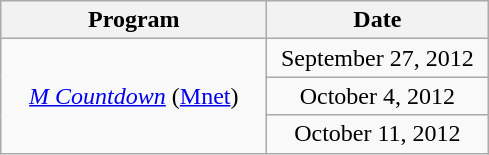<table class="wikitable" style="text-align:center">
<tr>
<th width="170">Program</th>
<th width="140">Date</th>
</tr>
<tr>
<td rowspan="3"><em><a href='#'>M Countdown</a></em> (<a href='#'>Mnet</a>)</td>
<td>September 27, 2012</td>
</tr>
<tr>
<td>October 4, 2012</td>
</tr>
<tr>
<td>October 11, 2012</td>
</tr>
</table>
